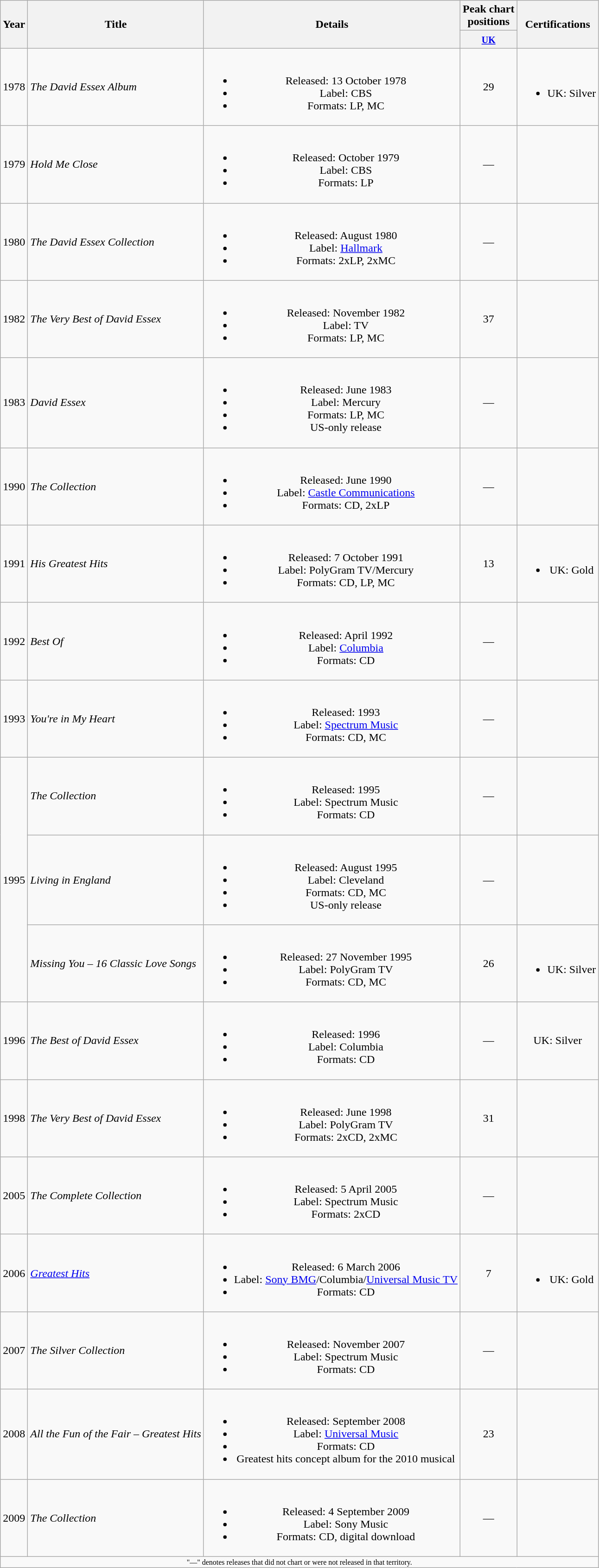<table class="wikitable" style="text-align:center">
<tr>
<th rowspan="2">Year</th>
<th rowspan="2">Title</th>
<th rowspan="2">Details</th>
<th>Peak chart<br>positions</th>
<th rowspan="2">Certifications</th>
</tr>
<tr>
<th><small><a href='#'>UK</a></small></th>
</tr>
<tr>
<td>1978</td>
<td align="left"><em>The David Essex Album</em></td>
<td><br><ul><li>Released: 13 October 1978</li><li>Label: CBS</li><li>Formats: LP, MC</li></ul></td>
<td>29</td>
<td><br><ul><li>UK: Silver</li></ul></td>
</tr>
<tr>
<td>1979</td>
<td align="left"><em>Hold Me Close</em></td>
<td><br><ul><li>Released: October 1979</li><li>Label: CBS</li><li>Formats: LP</li></ul></td>
<td>—</td>
<td></td>
</tr>
<tr>
<td>1980</td>
<td align="left"><em>The David Essex Collection</em></td>
<td><br><ul><li>Released: August 1980</li><li>Label: <a href='#'>Hallmark</a></li><li>Formats: 2xLP, 2xMC</li></ul></td>
<td>—</td>
<td></td>
</tr>
<tr>
<td>1982</td>
<td align="left"><em>The Very Best of David Essex</em></td>
<td><br><ul><li>Released: November 1982</li><li>Label: TV</li><li>Formats: LP, MC</li></ul></td>
<td>37</td>
<td></td>
</tr>
<tr>
<td>1983</td>
<td align="left"><em>David Essex</em></td>
<td><br><ul><li>Released: June 1983</li><li>Label: Mercury</li><li>Formats: LP, MC</li><li>US-only release</li></ul></td>
<td>—</td>
<td></td>
</tr>
<tr>
<td>1990</td>
<td align="left"><em>The Collection</em></td>
<td><br><ul><li>Released: June 1990</li><li>Label: <a href='#'>Castle Communications</a></li><li>Formats: CD, 2xLP</li></ul></td>
<td>—</td>
<td></td>
</tr>
<tr>
<td>1991</td>
<td align="left"><em>His Greatest Hits</em></td>
<td><br><ul><li>Released: 7 October 1991</li><li>Label: PolyGram TV/Mercury</li><li>Formats: CD, LP, MC</li></ul></td>
<td>13</td>
<td><br><ul><li>UK: Gold</li></ul></td>
</tr>
<tr>
<td>1992</td>
<td align="left"><em>Best Of</em></td>
<td><br><ul><li>Released: April 1992</li><li>Label: <a href='#'>Columbia</a></li><li>Formats: CD</li></ul></td>
<td>—</td>
<td></td>
</tr>
<tr>
<td>1993</td>
<td align="left"><em>You're in My Heart</em></td>
<td><br><ul><li>Released: 1993</li><li>Label: <a href='#'>Spectrum Music</a></li><li>Formats: CD, MC</li></ul></td>
<td>—</td>
<td></td>
</tr>
<tr>
<td rowspan="3">1995</td>
<td align="left"><em>The Collection</em></td>
<td><br><ul><li>Released: 1995</li><li>Label: Spectrum Music</li><li>Formats: CD</li></ul></td>
<td>—</td>
<td></td>
</tr>
<tr>
<td align="left"><em>Living in England</em></td>
<td><br><ul><li>Released: August 1995</li><li>Label: Cleveland</li><li>Formats: CD, MC</li><li>US-only release</li></ul></td>
<td>—</td>
<td></td>
</tr>
<tr>
<td align="left"><em>Missing You – 16 Classic Love Songs</em></td>
<td><br><ul><li>Released: 27 November 1995</li><li>Label: PolyGram TV</li><li>Formats: CD, MC</li></ul></td>
<td>26</td>
<td><br><ul><li>UK: Silver</li></ul></td>
</tr>
<tr>
<td>1996</td>
<td align="left"><em>The Best of David Essex</em></td>
<td><br><ul><li>Released: 1996</li><li>Label: Columbia</li><li>Formats: CD</li></ul></td>
<td>—</td>
<td>UK: Silver</td>
</tr>
<tr>
<td>1998</td>
<td align="left"><em>The Very Best of David Essex</em></td>
<td><br><ul><li>Released: June 1998</li><li>Label: PolyGram TV</li><li>Formats: 2xCD, 2xMC</li></ul></td>
<td>31</td>
<td></td>
</tr>
<tr>
<td>2005</td>
<td align="left"><em>The Complete Collection</em></td>
<td><br><ul><li>Released: 5 April 2005</li><li>Label: Spectrum Music</li><li>Formats: 2xCD</li></ul></td>
<td>—</td>
<td></td>
</tr>
<tr>
<td>2006</td>
<td align="left"><em><a href='#'>Greatest Hits</a></em></td>
<td><br><ul><li>Released: 6 March 2006</li><li>Label: <a href='#'>Sony BMG</a>/Columbia/<a href='#'>Universal Music TV</a></li><li>Formats: CD</li></ul></td>
<td>7</td>
<td><br><ul><li>UK: Gold</li></ul></td>
</tr>
<tr>
<td>2007</td>
<td align="left"><em>The Silver Collection</em></td>
<td><br><ul><li>Released: November 2007</li><li>Label: Spectrum Music</li><li>Formats: CD</li></ul></td>
<td>—</td>
<td></td>
</tr>
<tr>
<td>2008</td>
<td align="left"><em>All the Fun of the Fair – Greatest Hits</em></td>
<td><br><ul><li>Released: September 2008</li><li>Label: <a href='#'>Universal Music</a></li><li>Formats: CD</li><li>Greatest hits concept album for the 2010 musical</li></ul></td>
<td>23</td>
<td></td>
</tr>
<tr>
<td>2009</td>
<td align="left"><em>The Collection</em></td>
<td><br><ul><li>Released: 4 September 2009</li><li>Label: Sony Music</li><li>Formats: CD, digital download</li></ul></td>
<td>—</td>
<td></td>
</tr>
<tr>
<td colspan="5" style="font-size:8pt">"—" denotes releases that did not chart or were not released in that territory.</td>
</tr>
</table>
